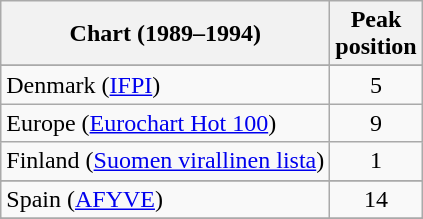<table class="wikitable sortable">
<tr>
<th>Chart (1989–1994)</th>
<th>Peak<br>position</th>
</tr>
<tr>
</tr>
<tr>
</tr>
<tr>
</tr>
<tr>
<td>Denmark (<a href='#'>IFPI</a>)</td>
<td align="center">5</td>
</tr>
<tr>
<td>Europe (<a href='#'>Eurochart Hot 100</a>)</td>
<td align="center">9</td>
</tr>
<tr>
<td>Finland (<a href='#'>Suomen virallinen lista</a>)</td>
<td align="center">1</td>
</tr>
<tr>
</tr>
<tr>
</tr>
<tr>
</tr>
<tr>
</tr>
<tr>
</tr>
<tr>
</tr>
<tr>
<td>Spain (<a href='#'>AFYVE</a>)</td>
<td align="center">14</td>
</tr>
<tr>
</tr>
<tr>
</tr>
<tr>
</tr>
<tr>
</tr>
<tr>
</tr>
</table>
